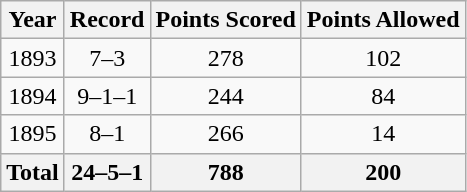<table class="wikitable">
<tr>
<th>Year</th>
<th>Record</th>
<th>Points Scored</th>
<th>Points Allowed</th>
</tr>
<tr style="text-align: center;">
<td>1893</td>
<td>7–3</td>
<td>278</td>
<td>102</td>
</tr>
<tr style="text-align: center;">
<td>1894</td>
<td>9–1–1</td>
<td>244</td>
<td>84</td>
</tr>
<tr style="text-align: center;">
<td>1895</td>
<td>8–1</td>
<td>266</td>
<td>14</td>
</tr>
<tr>
<th>Total</th>
<th>24–5–1</th>
<th>788</th>
<th>200</th>
</tr>
</table>
